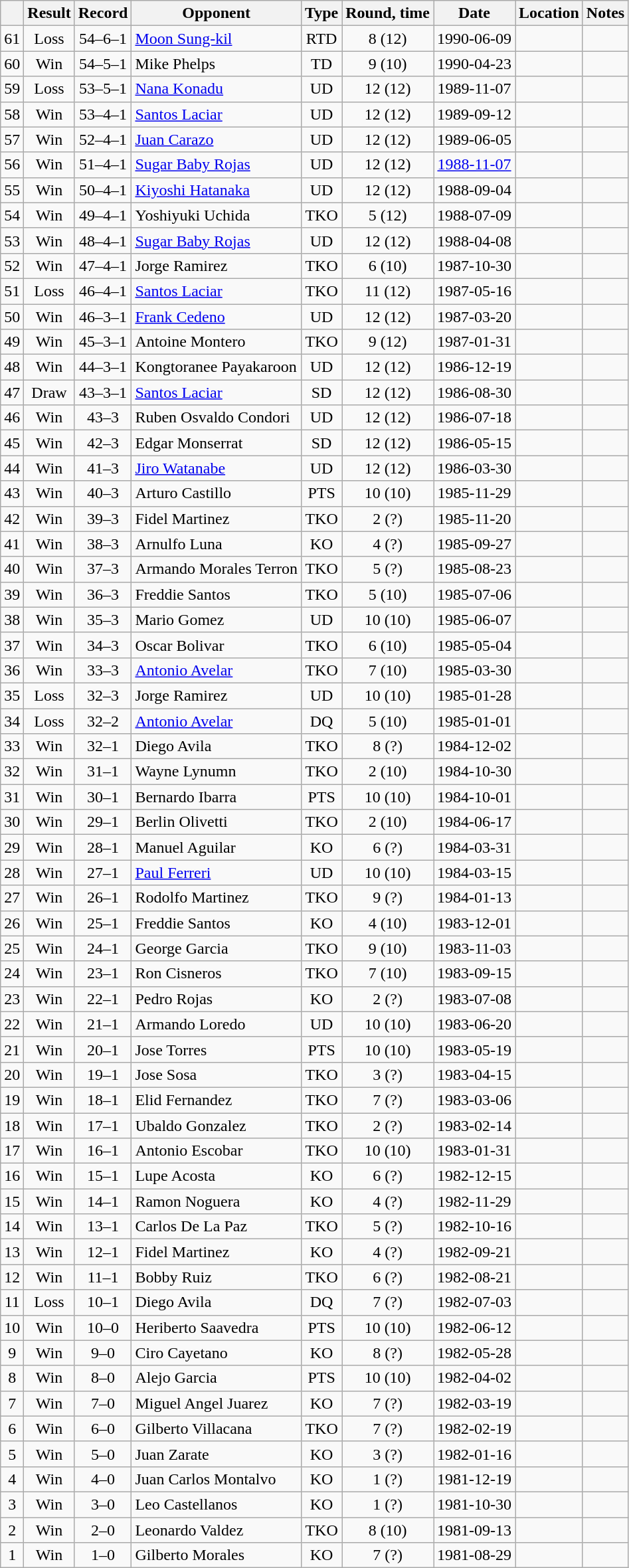<table class=wikitable style=text-align:center>
<tr>
<th></th>
<th>Result</th>
<th>Record</th>
<th>Opponent</th>
<th>Type</th>
<th>Round, time</th>
<th>Date</th>
<th>Location</th>
<th>Notes</th>
</tr>
<tr>
<td>61</td>
<td>Loss</td>
<td>54–6–1</td>
<td align=left><a href='#'>Moon Sung-kil</a></td>
<td>RTD</td>
<td>8 (12)</td>
<td>1990-06-09</td>
<td align=left></td>
<td align=left></td>
</tr>
<tr>
<td>60</td>
<td>Win</td>
<td>54–5–1</td>
<td align=left>Mike Phelps</td>
<td>TD</td>
<td>9 (10)</td>
<td>1990-04-23</td>
<td align=left></td>
<td align=left></td>
</tr>
<tr>
<td>59</td>
<td>Loss</td>
<td>53–5–1</td>
<td align=left><a href='#'>Nana Konadu</a></td>
<td>UD</td>
<td>12 (12)</td>
<td>1989-11-07</td>
<td align=left></td>
<td align=left></td>
</tr>
<tr>
<td>58</td>
<td>Win</td>
<td>53–4–1</td>
<td align=left><a href='#'>Santos Laciar</a></td>
<td>UD</td>
<td>12 (12)</td>
<td>1989-09-12</td>
<td align=left></td>
<td align=left></td>
</tr>
<tr>
<td>57</td>
<td>Win</td>
<td>52–4–1</td>
<td align=left><a href='#'>Juan Carazo</a></td>
<td>UD</td>
<td>12 (12)</td>
<td>1989-06-05</td>
<td align=left></td>
<td align=left></td>
</tr>
<tr>
<td>56</td>
<td>Win</td>
<td>51–4–1</td>
<td align=left><a href='#'>Sugar Baby Rojas</a></td>
<td>UD</td>
<td>12 (12)</td>
<td><a href='#'>1988-11-07</a></td>
<td align=left></td>
<td align=left></td>
</tr>
<tr>
<td>55</td>
<td>Win</td>
<td>50–4–1</td>
<td align=left><a href='#'>Kiyoshi Hatanaka</a></td>
<td>UD</td>
<td>12 (12)</td>
<td>1988-09-04</td>
<td align=left></td>
<td align=left></td>
</tr>
<tr>
<td>54</td>
<td>Win</td>
<td>49–4–1</td>
<td align=left>Yoshiyuki Uchida</td>
<td>TKO</td>
<td>5 (12)</td>
<td>1988-07-09</td>
<td align=left></td>
<td align=left></td>
</tr>
<tr>
<td>53</td>
<td>Win</td>
<td>48–4–1</td>
<td align=left><a href='#'>Sugar Baby Rojas</a></td>
<td>UD</td>
<td>12 (12)</td>
<td>1988-04-08</td>
<td align=left></td>
<td align=left></td>
</tr>
<tr>
<td>52</td>
<td>Win</td>
<td>47–4–1</td>
<td align=left>Jorge Ramirez</td>
<td>TKO</td>
<td>6 (10)</td>
<td>1987-10-30</td>
<td align=left></td>
<td align=left></td>
</tr>
<tr>
<td>51</td>
<td>Loss</td>
<td>46–4–1</td>
<td align=left><a href='#'>Santos Laciar</a></td>
<td>TKO</td>
<td>11 (12)</td>
<td>1987-05-16</td>
<td align=left></td>
<td align=left></td>
</tr>
<tr>
<td>50</td>
<td>Win</td>
<td>46–3–1</td>
<td align=left><a href='#'>Frank Cedeno</a></td>
<td>UD</td>
<td>12 (12)</td>
<td>1987-03-20</td>
<td align=left></td>
<td align=left></td>
</tr>
<tr>
<td>49</td>
<td>Win</td>
<td>45–3–1</td>
<td align=left>Antoine Montero</td>
<td>TKO</td>
<td>9 (12)</td>
<td>1987-01-31</td>
<td align=left></td>
<td align=left></td>
</tr>
<tr>
<td>48</td>
<td>Win</td>
<td>44–3–1</td>
<td align=left>Kongtoranee Payakaroon</td>
<td>UD</td>
<td>12 (12)</td>
<td>1986-12-19</td>
<td align=left></td>
<td align=left></td>
</tr>
<tr>
<td>47</td>
<td>Draw</td>
<td>43–3–1</td>
<td align=left><a href='#'>Santos Laciar</a></td>
<td>SD</td>
<td>12 (12)</td>
<td>1986-08-30</td>
<td align=left></td>
<td align=left></td>
</tr>
<tr>
<td>46</td>
<td>Win</td>
<td>43–3</td>
<td align=left>Ruben Osvaldo Condori</td>
<td>UD</td>
<td>12 (12)</td>
<td>1986-07-18</td>
<td align=left></td>
<td align=left></td>
</tr>
<tr>
<td>45</td>
<td>Win</td>
<td>42–3</td>
<td align=left>Edgar Monserrat</td>
<td>SD</td>
<td>12 (12)</td>
<td>1986-05-15</td>
<td align=left></td>
<td align=left></td>
</tr>
<tr>
<td>44</td>
<td>Win</td>
<td>41–3</td>
<td align=left><a href='#'>Jiro Watanabe</a></td>
<td>UD</td>
<td>12 (12)</td>
<td>1986-03-30</td>
<td align=left></td>
<td align=left></td>
</tr>
<tr>
<td>43</td>
<td>Win</td>
<td>40–3</td>
<td align=left>Arturo Castillo</td>
<td>PTS</td>
<td>10 (10)</td>
<td>1985-11-29</td>
<td align=left></td>
<td align=left></td>
</tr>
<tr>
<td>42</td>
<td>Win</td>
<td>39–3</td>
<td align=left>Fidel Martinez</td>
<td>TKO</td>
<td>2 (?)</td>
<td>1985-11-20</td>
<td align=left></td>
<td align=left></td>
</tr>
<tr>
<td>41</td>
<td>Win</td>
<td>38–3</td>
<td align=left>Arnulfo Luna</td>
<td>KO</td>
<td>4 (?)</td>
<td>1985-09-27</td>
<td align=left></td>
<td align=left></td>
</tr>
<tr>
<td>40</td>
<td>Win</td>
<td>37–3</td>
<td align=left>Armando Morales Terron</td>
<td>TKO</td>
<td>5 (?)</td>
<td>1985-08-23</td>
<td align=left></td>
<td align=left></td>
</tr>
<tr>
<td>39</td>
<td>Win</td>
<td>36–3</td>
<td align=left>Freddie Santos</td>
<td>TKO</td>
<td>5 (10)</td>
<td>1985-07-06</td>
<td align=left></td>
<td align=left></td>
</tr>
<tr>
<td>38</td>
<td>Win</td>
<td>35–3</td>
<td align=left>Mario Gomez</td>
<td>UD</td>
<td>10 (10)</td>
<td>1985-06-07</td>
<td align=left></td>
<td align=left></td>
</tr>
<tr>
<td>37</td>
<td>Win</td>
<td>34–3</td>
<td align=left>Oscar Bolivar</td>
<td>TKO</td>
<td>6 (10)</td>
<td>1985-05-04</td>
<td align=left></td>
<td align=left></td>
</tr>
<tr>
<td>36</td>
<td>Win</td>
<td>33–3</td>
<td align=left><a href='#'>Antonio Avelar</a></td>
<td>TKO</td>
<td>7 (10)</td>
<td>1985-03-30</td>
<td align=left></td>
<td align=left></td>
</tr>
<tr>
<td>35</td>
<td>Loss</td>
<td>32–3</td>
<td align=left>Jorge Ramirez</td>
<td>UD</td>
<td>10 (10)</td>
<td>1985-01-28</td>
<td align=left></td>
<td align=left></td>
</tr>
<tr>
<td>34</td>
<td>Loss</td>
<td>32–2</td>
<td align=left><a href='#'>Antonio Avelar</a></td>
<td>DQ</td>
<td>5 (10)</td>
<td>1985-01-01</td>
<td align=left></td>
<td align=left></td>
</tr>
<tr>
<td>33</td>
<td>Win</td>
<td>32–1</td>
<td align=left>Diego Avila</td>
<td>TKO</td>
<td>8 (?)</td>
<td>1984-12-02</td>
<td align=left></td>
<td align=left></td>
</tr>
<tr>
<td>32</td>
<td>Win</td>
<td>31–1</td>
<td align=left>Wayne Lynumn</td>
<td>TKO</td>
<td>2 (10)</td>
<td>1984-10-30</td>
<td align=left></td>
<td align=left></td>
</tr>
<tr>
<td>31</td>
<td>Win</td>
<td>30–1</td>
<td align=left>Bernardo Ibarra</td>
<td>PTS</td>
<td>10 (10)</td>
<td>1984-10-01</td>
<td align=left></td>
<td align=left></td>
</tr>
<tr>
<td>30</td>
<td>Win</td>
<td>29–1</td>
<td align=left>Berlin Olivetti</td>
<td>TKO</td>
<td>2 (10)</td>
<td>1984-06-17</td>
<td align=left></td>
<td align=left></td>
</tr>
<tr>
<td>29</td>
<td>Win</td>
<td>28–1</td>
<td align=left>Manuel Aguilar</td>
<td>KO</td>
<td>6 (?)</td>
<td>1984-03-31</td>
<td align=left></td>
<td align=left></td>
</tr>
<tr>
<td>28</td>
<td>Win</td>
<td>27–1</td>
<td align=left><a href='#'>Paul Ferreri</a></td>
<td>UD</td>
<td>10 (10)</td>
<td>1984-03-15</td>
<td align=left></td>
<td align=left></td>
</tr>
<tr>
<td>27</td>
<td>Win</td>
<td>26–1</td>
<td align=left>Rodolfo Martinez</td>
<td>TKO</td>
<td>9 (?)</td>
<td>1984-01-13</td>
<td align=left></td>
<td align=left></td>
</tr>
<tr>
<td>26</td>
<td>Win</td>
<td>25–1</td>
<td align=left>Freddie Santos</td>
<td>KO</td>
<td>4 (10)</td>
<td>1983-12-01</td>
<td align=left></td>
<td align=left></td>
</tr>
<tr>
<td>25</td>
<td>Win</td>
<td>24–1</td>
<td align=left>George Garcia</td>
<td>TKO</td>
<td>9 (10)</td>
<td>1983-11-03</td>
<td align=left></td>
<td align=left></td>
</tr>
<tr>
<td>24</td>
<td>Win</td>
<td>23–1</td>
<td align=left>Ron Cisneros</td>
<td>TKO</td>
<td>7 (10)</td>
<td>1983-09-15</td>
<td align=left></td>
<td align=left></td>
</tr>
<tr>
<td>23</td>
<td>Win</td>
<td>22–1</td>
<td align=left>Pedro Rojas</td>
<td>KO</td>
<td>2 (?)</td>
<td>1983-07-08</td>
<td align=left></td>
<td align=left></td>
</tr>
<tr>
<td>22</td>
<td>Win</td>
<td>21–1</td>
<td align=left>Armando Loredo</td>
<td>UD</td>
<td>10 (10)</td>
<td>1983-06-20</td>
<td align=left></td>
<td align=left></td>
</tr>
<tr>
<td>21</td>
<td>Win</td>
<td>20–1</td>
<td align=left>Jose Torres</td>
<td>PTS</td>
<td>10 (10)</td>
<td>1983-05-19</td>
<td align=left></td>
<td align=left></td>
</tr>
<tr>
<td>20</td>
<td>Win</td>
<td>19–1</td>
<td align=left>Jose Sosa</td>
<td>TKO</td>
<td>3 (?)</td>
<td>1983-04-15</td>
<td align=left></td>
<td align=left></td>
</tr>
<tr>
<td>19</td>
<td>Win</td>
<td>18–1</td>
<td align=left>Elid Fernandez</td>
<td>TKO</td>
<td>7 (?)</td>
<td>1983-03-06</td>
<td align=left></td>
<td align=left></td>
</tr>
<tr>
<td>18</td>
<td>Win</td>
<td>17–1</td>
<td align=left>Ubaldo Gonzalez</td>
<td>TKO</td>
<td>2 (?)</td>
<td>1983-02-14</td>
<td align=left></td>
<td align=left></td>
</tr>
<tr>
<td>17</td>
<td>Win</td>
<td>16–1</td>
<td align=left>Antonio Escobar</td>
<td>TKO</td>
<td>10 (10)</td>
<td>1983-01-31</td>
<td align=left></td>
<td align=left></td>
</tr>
<tr>
<td>16</td>
<td>Win</td>
<td>15–1</td>
<td align=left>Lupe Acosta</td>
<td>KO</td>
<td>6 (?)</td>
<td>1982-12-15</td>
<td align=left></td>
<td align=left></td>
</tr>
<tr>
<td>15</td>
<td>Win</td>
<td>14–1</td>
<td align=left>Ramon Noguera</td>
<td>KO</td>
<td>4 (?)</td>
<td>1982-11-29</td>
<td align=left></td>
<td align=left></td>
</tr>
<tr>
<td>14</td>
<td>Win</td>
<td>13–1</td>
<td align=left>Carlos De La Paz</td>
<td>TKO</td>
<td>5 (?)</td>
<td>1982-10-16</td>
<td align=left></td>
<td align=left></td>
</tr>
<tr>
<td>13</td>
<td>Win</td>
<td>12–1</td>
<td align=left>Fidel Martinez</td>
<td>KO</td>
<td>4 (?)</td>
<td>1982-09-21</td>
<td align=left></td>
<td align=left></td>
</tr>
<tr>
<td>12</td>
<td>Win</td>
<td>11–1</td>
<td align=left>Bobby Ruiz</td>
<td>TKO</td>
<td>6 (?)</td>
<td>1982-08-21</td>
<td align=left></td>
<td align=left></td>
</tr>
<tr>
<td>11</td>
<td>Loss</td>
<td>10–1</td>
<td align=left>Diego Avila</td>
<td>DQ</td>
<td>7 (?)</td>
<td>1982-07-03</td>
<td align=left></td>
<td align=left></td>
</tr>
<tr>
<td>10</td>
<td>Win</td>
<td>10–0</td>
<td align=left>Heriberto Saavedra</td>
<td>PTS</td>
<td>10 (10)</td>
<td>1982-06-12</td>
<td align=left></td>
<td align=left></td>
</tr>
<tr>
<td>9</td>
<td>Win</td>
<td>9–0</td>
<td align=left>Ciro Cayetano</td>
<td>KO</td>
<td>8 (?)</td>
<td>1982-05-28</td>
<td align=left></td>
<td align=left></td>
</tr>
<tr>
<td>8</td>
<td>Win</td>
<td>8–0</td>
<td align=left>Alejo Garcia</td>
<td>PTS</td>
<td>10 (10)</td>
<td>1982-04-02</td>
<td align=left></td>
<td align=left></td>
</tr>
<tr>
<td>7</td>
<td>Win</td>
<td>7–0</td>
<td align=left>Miguel Angel Juarez</td>
<td>KO</td>
<td>7 (?)</td>
<td>1982-03-19</td>
<td align=left></td>
<td align=left></td>
</tr>
<tr>
<td>6</td>
<td>Win</td>
<td>6–0</td>
<td align=left>Gilberto Villacana</td>
<td>TKO</td>
<td>7 (?)</td>
<td>1982-02-19</td>
<td align=left></td>
<td align=left></td>
</tr>
<tr>
<td>5</td>
<td>Win</td>
<td>5–0</td>
<td align=left>Juan Zarate</td>
<td>KO</td>
<td>3 (?)</td>
<td>1982-01-16</td>
<td align=left></td>
<td align=left></td>
</tr>
<tr>
<td>4</td>
<td>Win</td>
<td>4–0</td>
<td align=left>Juan Carlos Montalvo</td>
<td>KO</td>
<td>1 (?)</td>
<td>1981-12-19</td>
<td align=left></td>
<td align=left></td>
</tr>
<tr>
<td>3</td>
<td>Win</td>
<td>3–0</td>
<td align=left>Leo Castellanos</td>
<td>KO</td>
<td>1 (?)</td>
<td>1981-10-30</td>
<td align=left></td>
<td align=left></td>
</tr>
<tr>
<td>2</td>
<td>Win</td>
<td>2–0</td>
<td align=left>Leonardo Valdez</td>
<td>TKO</td>
<td>8 (10)</td>
<td>1981-09-13</td>
<td align=left></td>
<td align=left></td>
</tr>
<tr>
<td>1</td>
<td>Win</td>
<td>1–0</td>
<td align=left>Gilberto Morales</td>
<td>KO</td>
<td>7 (?)</td>
<td>1981-08-29</td>
<td align=left></td>
<td align=left></td>
</tr>
</table>
